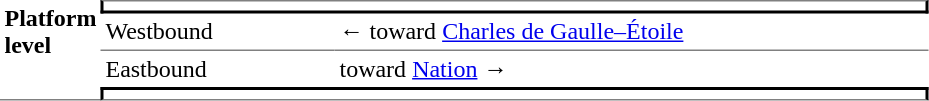<table border=0 cellspacing=0 cellpadding=3>
<tr>
<td style="border-bottom:solid 1px gray;" width=50 rowspan=10 valign=top><strong>Platform level</strong></td>
<td style="border-top:solid 1px gray;border-right:solid 2px black;border-left:solid 2px black;border-bottom:solid 2px black;text-align:center;" colspan=2></td>
</tr>
<tr>
<td style="border-bottom:solid 1px gray;" width=150>Westbound</td>
<td style="border-bottom:solid 1px gray;" width=390>←   toward <a href='#'>Charles de Gaulle–Étoile</a> </td>
</tr>
<tr>
<td>Eastbound</td>
<td>   toward <a href='#'>Nation</a>  →</td>
</tr>
<tr>
<td style="border-top:solid 2px black;border-right:solid 2px black;border-left:solid 2px black;border-bottom:solid 1px gray;text-align:center;" colspan=2></td>
</tr>
</table>
